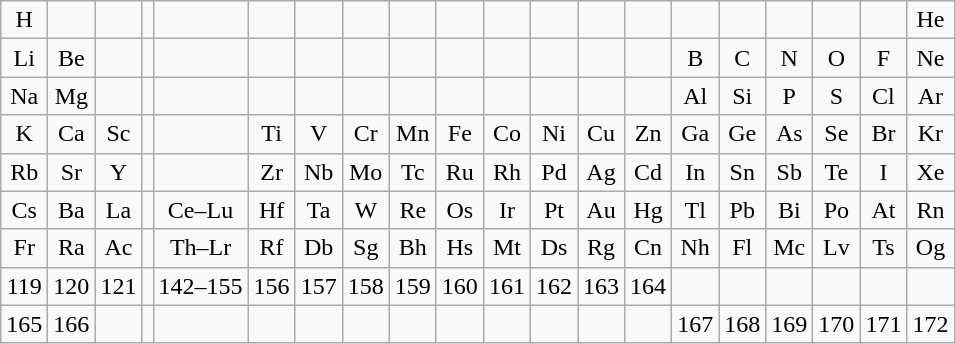<table class="wikitable" style="text-align: center;">
<tr>
<td>H</td>
<td></td>
<td></td>
<td></td>
<td></td>
<td></td>
<td></td>
<td></td>
<td></td>
<td></td>
<td></td>
<td></td>
<td></td>
<td></td>
<td></td>
<td></td>
<td></td>
<td></td>
<td></td>
<td>He</td>
</tr>
<tr>
<td>Li</td>
<td>Be</td>
<td></td>
<td></td>
<td></td>
<td></td>
<td></td>
<td></td>
<td></td>
<td></td>
<td></td>
<td></td>
<td></td>
<td></td>
<td>B</td>
<td>C</td>
<td>N</td>
<td>O</td>
<td>F</td>
<td>Ne</td>
</tr>
<tr>
<td>Na</td>
<td>Mg</td>
<td></td>
<td></td>
<td></td>
<td></td>
<td></td>
<td></td>
<td></td>
<td></td>
<td></td>
<td></td>
<td></td>
<td></td>
<td>Al</td>
<td>Si</td>
<td>P</td>
<td>S</td>
<td>Cl</td>
<td>Ar</td>
</tr>
<tr>
<td>K</td>
<td>Ca</td>
<td>Sc</td>
<td></td>
<td></td>
<td>Ti</td>
<td>V</td>
<td>Cr</td>
<td>Mn</td>
<td>Fe</td>
<td>Co</td>
<td>Ni</td>
<td>Cu</td>
<td>Zn</td>
<td>Ga</td>
<td>Ge</td>
<td>As</td>
<td>Se</td>
<td>Br</td>
<td>Kr</td>
</tr>
<tr>
<td>Rb</td>
<td>Sr</td>
<td>Y</td>
<td></td>
<td></td>
<td>Zr</td>
<td>Nb</td>
<td>Mo</td>
<td>Tc</td>
<td>Ru</td>
<td>Rh</td>
<td>Pd</td>
<td>Ag</td>
<td>Cd</td>
<td>In</td>
<td>Sn</td>
<td>Sb</td>
<td>Te</td>
<td>I</td>
<td>Xe</td>
</tr>
<tr>
<td>Cs</td>
<td>Ba</td>
<td>La</td>
<td></td>
<td>Ce–Lu</td>
<td>Hf</td>
<td>Ta</td>
<td>W</td>
<td>Re</td>
<td>Os</td>
<td>Ir</td>
<td>Pt</td>
<td>Au</td>
<td>Hg</td>
<td>Tl</td>
<td>Pb</td>
<td>Bi</td>
<td>Po</td>
<td>At</td>
<td>Rn</td>
</tr>
<tr>
<td>Fr</td>
<td>Ra</td>
<td>Ac</td>
<td></td>
<td>Th–Lr</td>
<td>Rf</td>
<td>Db</td>
<td>Sg</td>
<td>Bh</td>
<td>Hs</td>
<td>Mt</td>
<td>Ds</td>
<td>Rg</td>
<td>Cn</td>
<td>Nh</td>
<td>Fl</td>
<td>Mc</td>
<td>Lv</td>
<td>Ts</td>
<td>Og</td>
</tr>
<tr>
<td>119</td>
<td>120</td>
<td>121</td>
<td></td>
<td>142–155</td>
<td>156</td>
<td>157</td>
<td>158</td>
<td>159</td>
<td>160</td>
<td>161</td>
<td>162</td>
<td>163</td>
<td>164</td>
<td></td>
<td></td>
<td></td>
<td></td>
<td></td>
<td></td>
</tr>
<tr>
<td>165</td>
<td>166</td>
<td></td>
<td></td>
<td></td>
<td></td>
<td></td>
<td></td>
<td></td>
<td></td>
<td></td>
<td></td>
<td></td>
<td></td>
<td>167</td>
<td>168</td>
<td>169</td>
<td>170</td>
<td>171</td>
<td>172</td>
</tr>
</table>
